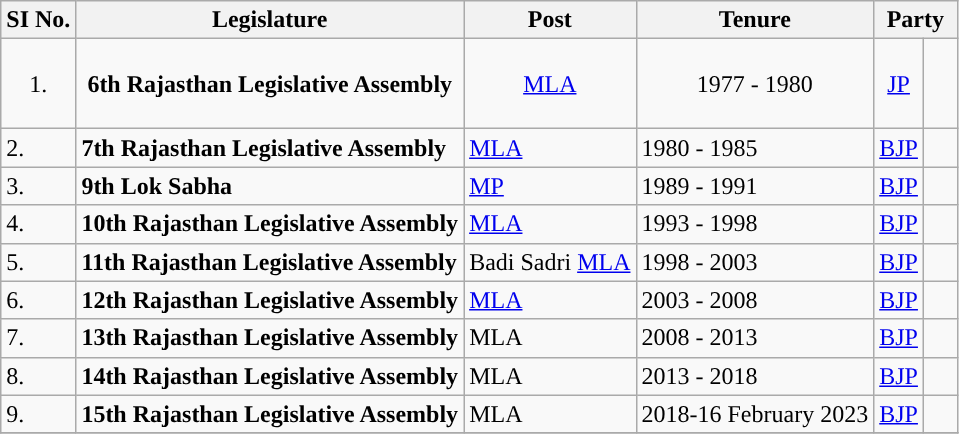<table class = "wikitable">
<tr>
<th>SI No.</th>
<th>Legislature</th>
<th>Post</th>
<th>Tenure</th>
<th colspan="2" scope="col">Party</th>
</tr>
<tr style="text-align:center; height:60px;">
<td>1.</td>
<td><strong>6th Rajasthan Legislative Assembly</strong></td>
<td><a href='#'>MLA</a></td>
<td>1977 - 1980</td>
<td><a href='#'>JP</a></td>
<td width="15px" style="background-color: "></td>
</tr>
<tr>
<td>2.</td>
<td><strong>7th Rajasthan Legislative Assembly</strong></td>
<td><a href='#'>MLA</a></td>
<td>1980 - 1985</td>
<td><a href='#'>BJP</a></td>
<td width="4px" style="background-color: "></td>
</tr>
<tr>
<td>3.</td>
<td><strong>9th Lok Sabha</strong></td>
<td><a href='#'>MP</a></td>
<td>1989 - 1991</td>
<td><a href='#'>BJP</a></td>
<td width="4px" style="background-color: "></td>
</tr>
<tr>
<td>4.</td>
<td><strong>10th Rajasthan Legislative Assembly</strong></td>
<td><a href='#'>MLA</a></td>
<td>1993 - 1998</td>
<td><a href='#'>BJP</a></td>
<td width="4px" style="background-color: "></td>
</tr>
<tr>
<td>5.</td>
<td><strong>11th Rajasthan Legislative Assembly</strong></td>
<td>Badi Sadri <a href='#'>MLA</a></td>
<td>1998 - 2003</td>
<td><a href='#'>BJP</a></td>
<td width="4px" style="background-color: "></td>
</tr>
<tr>
<td>6.</td>
<td><strong>12th Rajasthan Legislative Assembly</strong></td>
<td><a href='#'>MLA</a></td>
<td>2003 - 2008</td>
<td><a href='#'>BJP</a></td>
<td width="4px" style="background-color: "></td>
</tr>
<tr>
<td>7.</td>
<td><strong>13th Rajasthan Legislative Assembly</strong></td>
<td>MLA</td>
<td>2008 - 2013</td>
<td><a href='#'>BJP</a></td>
<td width="4px" style="background-color: "></td>
</tr>
<tr>
<td>8.</td>
<td><strong>14th Rajasthan Legislative Assembly</strong></td>
<td>MLA</td>
<td>2013 - 2018</td>
<td><a href='#'>BJP</a></td>
<td width="4px" style="background-color: "></td>
</tr>
<tr>
<td>9.</td>
<td><strong>15th Rajasthan Legislative Assembly</strong></td>
<td>MLA</td>
<td>2018-16 February 2023 </td>
<td><a href='#'>BJP</a></td>
<td width="4px" style="background-color: "></td>
</tr>
<tr>
</tr>
</table>
